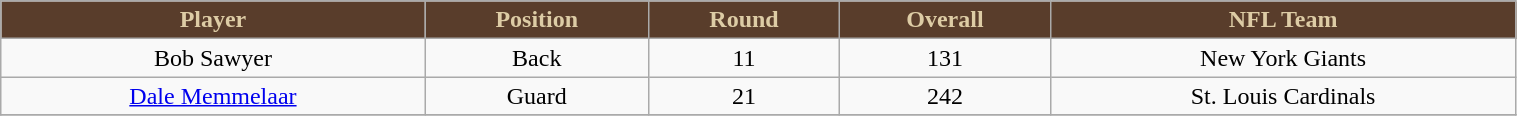<table class="wikitable" width="80%">
<tr align="center"  style="background:#593D2B;color:#DDCCA5;">
<td><strong>Player</strong></td>
<td><strong>Position</strong></td>
<td><strong>Round</strong></td>
<td><strong>Overall</strong></td>
<td><strong>NFL Team</strong></td>
</tr>
<tr align="center" bgcolor="">
<td>Bob Sawyer</td>
<td>Back</td>
<td>11</td>
<td>131</td>
<td>New York Giants</td>
</tr>
<tr align="center" bgcolor="">
<td><a href='#'>Dale Memmelaar</a></td>
<td>Guard</td>
<td>21</td>
<td>242</td>
<td>St. Louis Cardinals</td>
</tr>
<tr align="center" bgcolor="">
</tr>
</table>
